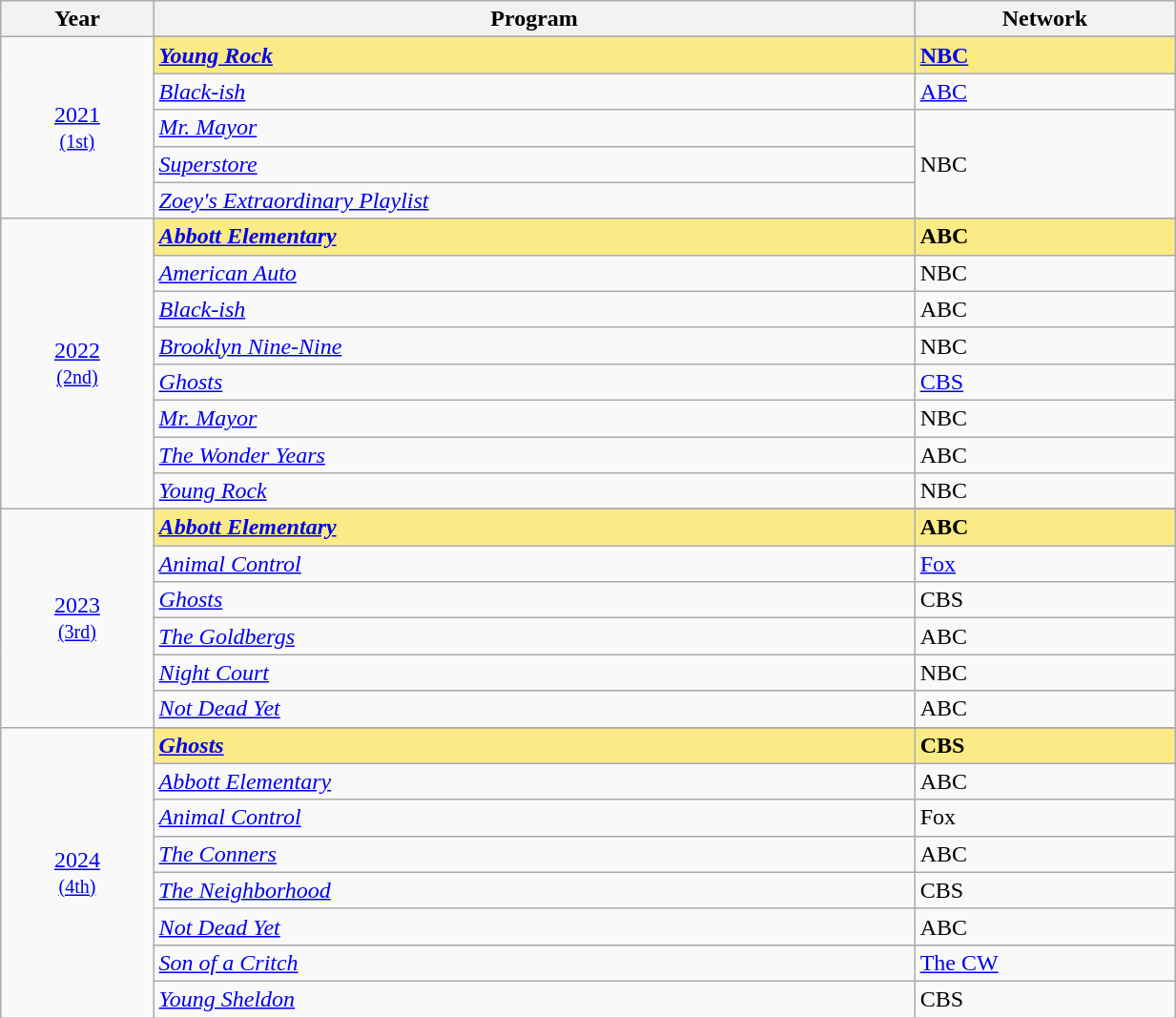<table class="wikitable" style="width:65%;">
<tr>
<th>Year</th>
<th>Program</th>
<th>Network</th>
</tr>
<tr>
<td rowspan="6" style="text-align:center"><a href='#'>2021</a><br><small><a href='#'>(1st)</a></small><br></td>
</tr>
<tr style="background:#FAEB86;">
<td><strong><em><a href='#'>Young Rock</a></em></strong></td>
<td><strong><a href='#'>NBC</a></strong></td>
</tr>
<tr>
<td><em><a href='#'>Black-ish</a></em></td>
<td><a href='#'>ABC</a></td>
</tr>
<tr>
<td><em><a href='#'>Mr. Mayor</a></em></td>
<td rowspan="3">NBC</td>
</tr>
<tr>
<td><em><a href='#'>Superstore</a></em></td>
</tr>
<tr>
<td><em><a href='#'>Zoey's Extraordinary Playlist</a></em></td>
</tr>
<tr>
<td rowspan="9" style="text-align:center"><a href='#'>2022</a><br><small><a href='#'>(2nd)</a></small><br></td>
</tr>
<tr style="background:#FAEB86;">
<td><strong><em><a href='#'>Abbott Elementary</a></em></strong></td>
<td><strong>ABC</strong></td>
</tr>
<tr>
<td><em><a href='#'>American Auto</a></em></td>
<td>NBC</td>
</tr>
<tr>
<td><em><a href='#'>Black-ish</a></em></td>
<td>ABC</td>
</tr>
<tr>
<td><em><a href='#'>Brooklyn Nine-Nine</a></em></td>
<td>NBC</td>
</tr>
<tr>
<td><em><a href='#'>Ghosts</a></em></td>
<td><a href='#'>CBS</a></td>
</tr>
<tr>
<td><em><a href='#'>Mr. Mayor</a></em></td>
<td>NBC</td>
</tr>
<tr>
<td><em><a href='#'>The Wonder Years</a></em></td>
<td>ABC</td>
</tr>
<tr>
<td><em><a href='#'>Young Rock</a></em></td>
<td>NBC</td>
</tr>
<tr>
<td rowspan="7" style="text-align:center"><a href='#'>2023</a><br><small><a href='#'>(3rd)</a></small><br></td>
</tr>
<tr style="background:#FAEB86;">
<td><strong><em><a href='#'>Abbott Elementary</a></em></strong></td>
<td><strong>ABC</strong></td>
</tr>
<tr>
<td><em><a href='#'>Animal Control</a></em></td>
<td><a href='#'>Fox</a></td>
</tr>
<tr>
<td><em><a href='#'>Ghosts</a></em></td>
<td>CBS</td>
</tr>
<tr>
<td><em><a href='#'>The Goldbergs</a></em></td>
<td>ABC</td>
</tr>
<tr>
<td><em><a href='#'>Night Court</a></em></td>
<td>NBC</td>
</tr>
<tr>
<td><em><a href='#'>Not Dead Yet</a></em></td>
<td>ABC</td>
</tr>
<tr>
<td rowspan="9" style="text-align:center"><a href='#'>2024</a><br><small><a href='#'>(4th)</a></small><br></td>
</tr>
<tr style="background:#FAEB86;">
<td><strong><em><a href='#'>Ghosts</a></em></strong></td>
<td><strong>CBS</strong></td>
</tr>
<tr>
<td><em><a href='#'>Abbott Elementary</a></em></td>
<td>ABC</td>
</tr>
<tr>
<td><em><a href='#'>Animal Control</a></em></td>
<td>Fox</td>
</tr>
<tr>
<td><em><a href='#'>The Conners</a></em></td>
<td>ABC</td>
</tr>
<tr>
<td><em><a href='#'>The Neighborhood</a></em></td>
<td>CBS</td>
</tr>
<tr>
<td><em><a href='#'>Not Dead Yet</a></em></td>
<td>ABC</td>
</tr>
<tr>
<td><em><a href='#'>Son of a Critch</a></em></td>
<td><a href='#'>The CW</a></td>
</tr>
<tr>
<td><em><a href='#'>Young Sheldon</a></em></td>
<td>CBS</td>
</tr>
</table>
